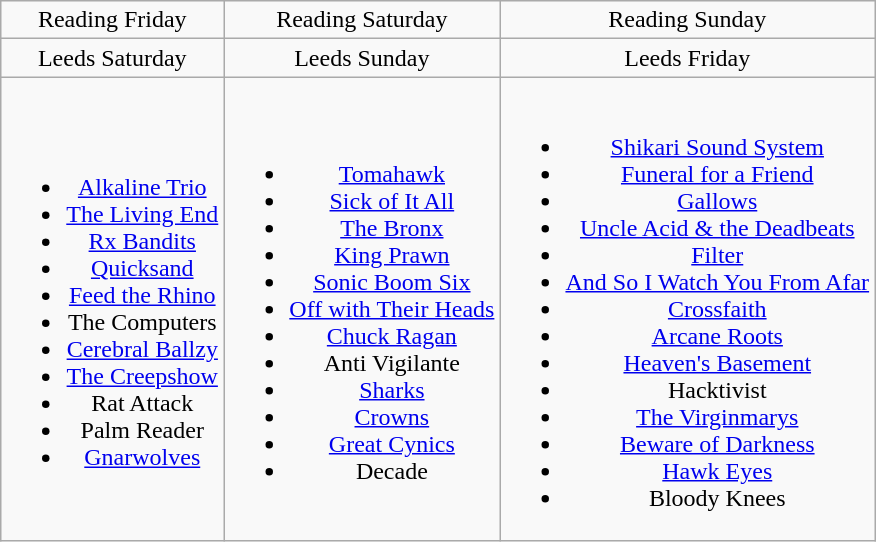<table class="wikitable" style="text-align:center;">
<tr>
<td>Reading Friday</td>
<td>Reading Saturday</td>
<td>Reading Sunday</td>
</tr>
<tr>
<td>Leeds Saturday</td>
<td>Leeds Sunday</td>
<td>Leeds Friday</td>
</tr>
<tr>
<td><br><ul><li><a href='#'>Alkaline Trio</a></li><li><a href='#'>The Living End</a></li><li><a href='#'>Rx Bandits</a></li><li><a href='#'>Quicksand</a></li><li><a href='#'>Feed the Rhino</a></li><li>The Computers</li><li><a href='#'>Cerebral Ballzy</a></li><li><a href='#'>The Creepshow</a></li><li>Rat Attack</li><li>Palm Reader</li><li><a href='#'>Gnarwolves</a></li></ul></td>
<td><br><ul><li><a href='#'>Tomahawk</a></li><li><a href='#'>Sick of It All</a></li><li><a href='#'>The Bronx</a></li><li><a href='#'>King Prawn</a></li><li><a href='#'>Sonic Boom Six</a></li><li><a href='#'>Off with Their Heads</a></li><li><a href='#'>Chuck Ragan</a></li><li>Anti Vigilante</li><li><a href='#'>Sharks</a></li><li><a href='#'>Crowns</a></li><li><a href='#'>Great Cynics</a></li><li>Decade</li></ul></td>
<td><br><ul><li><a href='#'>Shikari Sound System</a></li><li><a href='#'>Funeral for a Friend</a></li><li><a href='#'>Gallows</a></li><li><a href='#'>Uncle Acid & the Deadbeats</a></li><li><a href='#'>Filter</a></li><li><a href='#'>And So I Watch You From Afar</a></li><li><a href='#'>Crossfaith</a></li><li><a href='#'>Arcane Roots</a></li><li><a href='#'>Heaven's Basement</a></li><li>Hacktivist</li><li><a href='#'>The Virginmarys</a></li><li><a href='#'>Beware of Darkness</a></li><li><a href='#'>Hawk Eyes</a></li><li>Bloody Knees</li></ul></td>
</tr>
</table>
